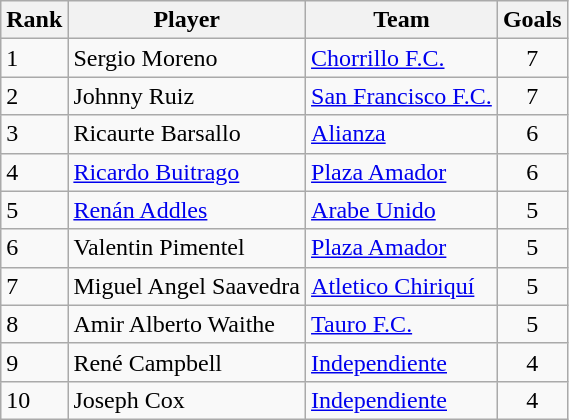<table class="wikitable">
<tr>
<th>Rank</th>
<th>Player</th>
<th>Team</th>
<th>Goals</th>
</tr>
<tr>
<td>1</td>
<td> Sergio Moreno</td>
<td><a href='#'>Chorrillo F.C.</a></td>
<td align=center>7</td>
</tr>
<tr>
<td>2</td>
<td> Johnny Ruiz</td>
<td><a href='#'>San Francisco F.C.</a></td>
<td align=center>7</td>
</tr>
<tr>
<td>3</td>
<td> Ricaurte Barsallo</td>
<td><a href='#'>Alianza</a></td>
<td align=center>6</td>
</tr>
<tr>
<td>4</td>
<td> <a href='#'>Ricardo Buitrago</a></td>
<td><a href='#'>Plaza Amador</a></td>
<td align=center>6</td>
</tr>
<tr>
<td>5</td>
<td> <a href='#'>Renán Addles</a></td>
<td><a href='#'>Arabe Unido</a></td>
<td align=center>5</td>
</tr>
<tr>
<td>6</td>
<td> Valentin Pimentel</td>
<td><a href='#'>Plaza Amador</a></td>
<td align=center>5</td>
</tr>
<tr>
<td>7</td>
<td> Miguel Angel Saavedra</td>
<td><a href='#'>Atletico Chiriquí</a></td>
<td align=center>5</td>
</tr>
<tr>
<td>8</td>
<td> Amir Alberto Waithe</td>
<td><a href='#'>Tauro F.C.</a></td>
<td align=center>5</td>
</tr>
<tr>
<td>9</td>
<td> René Campbell</td>
<td><a href='#'>Independiente</a></td>
<td align=center>4</td>
</tr>
<tr>
<td>10</td>
<td> Joseph Cox</td>
<td><a href='#'>Independiente</a></td>
<td align=center>4</td>
</tr>
</table>
